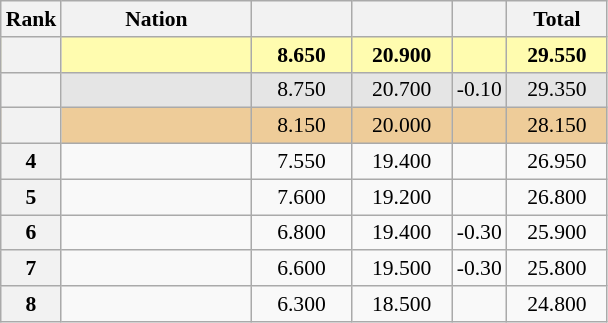<table class="wikitable sortable" style="text-align:center; font-size:90%">
<tr>
<th scope="col" style="width:20px;">Rank</th>
<th ! scope="col" style="width:120px;">Nation</th>
<th ! scope="col" style="width:60px;"></th>
<th ! scope="col" style="width:60px;"></th>
<th ! scope="col" style="width:30px;"></th>
<th ! scope="col" style="width:60px;">Total</th>
</tr>
<tr bgcolor=fffcaf>
<th scope=row></th>
<td align=left></td>
<td><strong>8.650</strong></td>
<td><strong>20.900</strong></td>
<td></td>
<td><strong>29.550</strong></td>
</tr>
<tr bgcolor=e5e5e5>
<th scope=row></th>
<td align=left></td>
<td>8.750</td>
<td>20.700</td>
<td>-0.10</td>
<td>29.350</td>
</tr>
<tr bgcolor=eecc99>
<th scope=row></th>
<td align=left></td>
<td>8.150</td>
<td>20.000</td>
<td></td>
<td>28.150</td>
</tr>
<tr>
<th scope=row>4</th>
<td align=left></td>
<td>7.550</td>
<td>19.400</td>
<td></td>
<td>26.950</td>
</tr>
<tr>
<th scope=row>5</th>
<td align=left></td>
<td>7.600</td>
<td>19.200</td>
<td></td>
<td>26.800</td>
</tr>
<tr>
<th scope=row>6</th>
<td align=left></td>
<td>6.800</td>
<td>19.400</td>
<td>-0.30</td>
<td>25.900</td>
</tr>
<tr>
<th scope=row>7</th>
<td align=left></td>
<td>6.600</td>
<td>19.500</td>
<td>-0.30</td>
<td>25.800</td>
</tr>
<tr>
<th scope=row>8</th>
<td align=left></td>
<td>6.300</td>
<td>18.500</td>
<td></td>
<td>24.800</td>
</tr>
</table>
